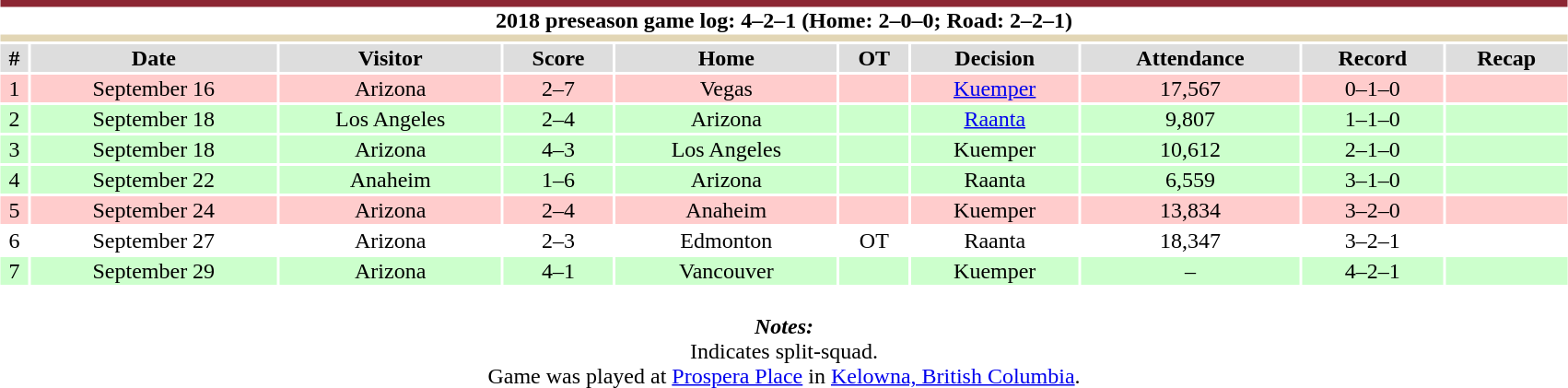<table class="toccolours collapsible collapsed" style="width:90%; clear:both; margin:1.5em auto; text-align:center;">
<tr>
<th colspan="10" style="background:#FFFFFF; border-top:#8C2633 5px solid; border-bottom:#E2D6B5 5px solid;">2018 preseason game log: 4–2–1 (Home: 2–0–0; Road: 2–2–1)</th>
</tr>
<tr style="background:#ddd;">
<th>#</th>
<th>Date</th>
<th>Visitor</th>
<th>Score</th>
<th>Home</th>
<th>OT</th>
<th>Decision</th>
<th>Attendance</th>
<th>Record</th>
<th>Recap</th>
</tr>
<tr style="background:#fcc;">
<td>1</td>
<td>September 16</td>
<td>Arizona</td>
<td>2–7</td>
<td>Vegas</td>
<td></td>
<td><a href='#'>Kuemper</a></td>
<td>17,567</td>
<td>0–1–0</td>
<td></td>
</tr>
<tr style="background:#cfc;">
<td>2</td>
<td>September 18</td>
<td>Los Angeles</td>
<td>2–4</td>
<td>Arizona</td>
<td></td>
<td><a href='#'>Raanta</a></td>
<td>9,807</td>
<td>1–1–0</td>
<td></td>
</tr>
<tr style="background:#cfc;">
<td>3</td>
<td>September 18</td>
<td>Arizona</td>
<td>4–3</td>
<td>Los Angeles</td>
<td></td>
<td>Kuemper</td>
<td>10,612</td>
<td>2–1–0</td>
<td></td>
</tr>
<tr style="background:#cfc;">
<td>4</td>
<td>September 22</td>
<td>Anaheim</td>
<td>1–6</td>
<td>Arizona</td>
<td></td>
<td>Raanta</td>
<td>6,559</td>
<td>3–1–0</td>
<td></td>
</tr>
<tr style="background:#fcc;">
<td>5</td>
<td>September 24</td>
<td>Arizona</td>
<td>2–4</td>
<td>Anaheim</td>
<td></td>
<td>Kuemper</td>
<td>13,834</td>
<td>3–2–0</td>
<td></td>
</tr>
<tr style="background:#fff;">
<td>6</td>
<td>September 27</td>
<td>Arizona</td>
<td>2–3</td>
<td>Edmonton</td>
<td>OT</td>
<td>Raanta</td>
<td>18,347</td>
<td>3–2–1</td>
<td></td>
</tr>
<tr style="background:#cfc;">
<td>7</td>
<td>September 29</td>
<td>Arizona</td>
<td>4–1</td>
<td>Vancouver</td>
<td></td>
<td>Kuemper</td>
<td>–</td>
<td>4–2–1</td>
<td></td>
</tr>
<tr>
<td colspan="10" style="text-align:center;"><br><strong><em>Notes:</em></strong><br>
 Indicates split-squad.<br>
 Game was played at <a href='#'>Prospera Place</a> in <a href='#'>Kelowna, British Columbia</a>.</td>
</tr>
</table>
